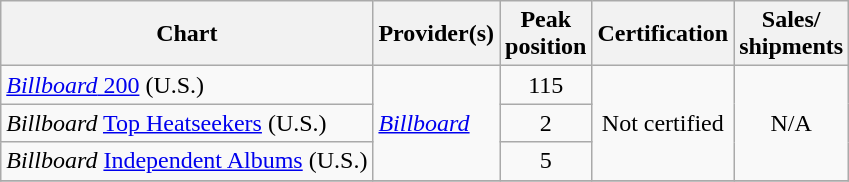<table class="wikitable">
<tr>
<th align="center">Chart</th>
<th align="center">Provider(s)</th>
<th align="center">Peak<br>position</th>
<th align="center">Certification</th>
<th align="center">Sales/<br>shipments</th>
</tr>
<tr>
<td align="left"><a href='#'><em>Billboard</em> 200</a> (U.S.)</td>
<td align="left" rowspan="3"><em><a href='#'>Billboard</a></em></td>
<td align="center">115</td>
<td align="center" rowspan="3">Not certified</td>
<td align="center" rowspan="3">N/A</td>
</tr>
<tr>
<td align="left"><em>Billboard</em> <a href='#'>Top Heatseekers</a> (U.S.)</td>
<td align="center">2</td>
</tr>
<tr>
<td align="left"><em>Billboard</em> <a href='#'>Independent Albums</a> (U.S.)</td>
<td align="center">5</td>
</tr>
<tr>
</tr>
</table>
